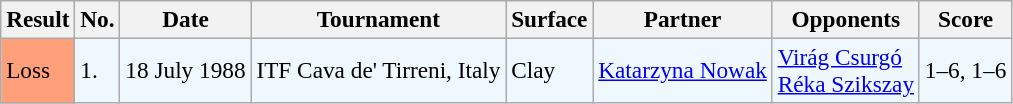<table class="sortable wikitable" style=font-size:97%>
<tr>
<th>Result</th>
<th>No.</th>
<th>Date</th>
<th>Tournament</th>
<th>Surface</th>
<th>Partner</th>
<th>Opponents</th>
<th class="unsortable">Score</th>
</tr>
<tr bgcolor="#f0f8ff">
<td style="background:#ffa07a;">Loss</td>
<td>1.</td>
<td>18 July 1988</td>
<td>ITF Cava de' Tirreni, Italy</td>
<td>Clay</td>
<td> <a href='#'>Katarzyna Nowak</a></td>
<td> <a href='#'>Virág Csurgó</a> <br>  <a href='#'>Réka Szikszay</a></td>
<td>1–6, 1–6</td>
</tr>
</table>
